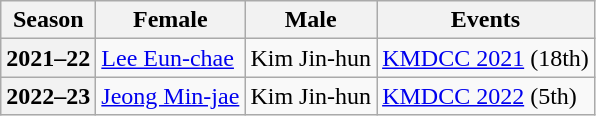<table class="wikitable">
<tr>
<th scope="col">Season</th>
<th scope="col">Female</th>
<th scope="col">Male</th>
<th scope="col">Events</th>
</tr>
<tr>
<th scope="row">2021–22</th>
<td><a href='#'>Lee Eun-chae</a></td>
<td>Kim Jin-hun</td>
<td><a href='#'>KMDCC 2021</a> (18th)</td>
</tr>
<tr>
<th scope="row">2022–23</th>
<td><a href='#'>Jeong Min-jae</a></td>
<td>Kim Jin-hun</td>
<td><a href='#'>KMDCC 2022</a> (5th)</td>
</tr>
</table>
